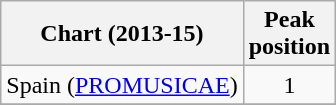<table class="wikitable sortable">
<tr>
<th scope="col">Chart (2013-15)</th>
<th scope="col">Peak<br>position</th>
</tr>
<tr>
<td>Spain (<a href='#'>PROMUSICAE</a>)</td>
<td align="center">1</td>
</tr>
<tr>
</tr>
</table>
